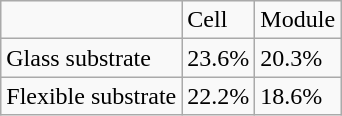<table class="wikitable floatright">
<tr>
<td></td>
<td>Cell</td>
<td>Module</td>
</tr>
<tr>
<td>Glass substrate</td>
<td>23.6%</td>
<td>20.3%</td>
</tr>
<tr>
<td>Flexible substrate</td>
<td>22.2%</td>
<td>18.6%</td>
</tr>
</table>
